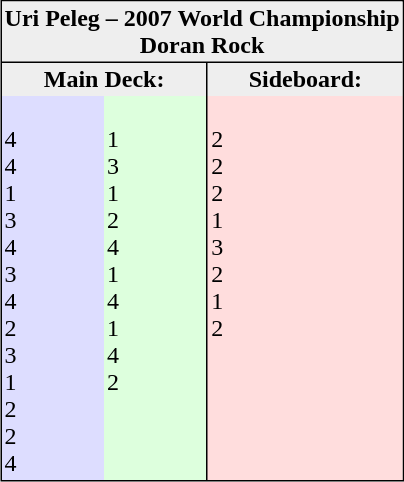<table align="right" border="0" cellspacing="0" cellpadding="2" style="border: 1px solid black; margin-left: 1ex;">
<tr>
<th colspan="3" style="background-color: #eee; border-bottom: 1px solid black;">Uri Peleg – 2007 World Championship<br>Doran Rock</th>
</tr>
<tr style="background-color: #eee;">
<th colspan="2">Main Deck:</th>
<th style="border-left: 1px solid black;">Sideboard:</th>
</tr>
<tr valign="top">
<td style="background-color: #ddf;"><br>4 <br>
4 <br>
1 <br>
3 <br>
4 <br>
3 <br>
4 <br>2 <br>
3 <br>
1 <br>
2 <br>
2 <br>
4 <br></td>
<td style="background-color: #dfd;"><br>1 <br>
3 <br>
1 <br>
2 <br>
4 <br>
1 <br>
4 <br>
1 <br>
4 <br>
2 <br></td>
<td style="background-color: #fdd; border-left: 1px solid black;"><br>2 <br>
2 <br>
2 <br>
1 <br>
3 <br>
2 <br>
1 <br>
2 <br></td>
</tr>
</table>
